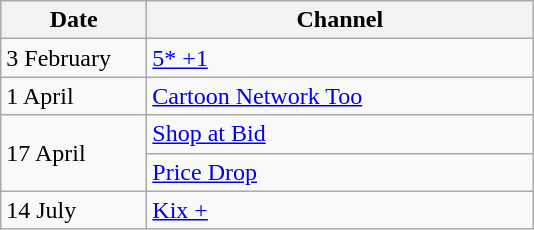<table class="wikitable">
<tr>
<th width=90>Date</th>
<th width=250>Channel</th>
</tr>
<tr>
<td>3 February</td>
<td><a href='#'>5* +1</a></td>
</tr>
<tr>
<td>1 April</td>
<td><a href='#'>Cartoon Network Too</a></td>
</tr>
<tr>
<td rowspan=2>17 April</td>
<td><a href='#'>Shop at Bid</a></td>
</tr>
<tr>
<td><a href='#'>Price Drop</a></td>
</tr>
<tr>
<td>14 July</td>
<td><a href='#'>Kix +</a></td>
</tr>
</table>
